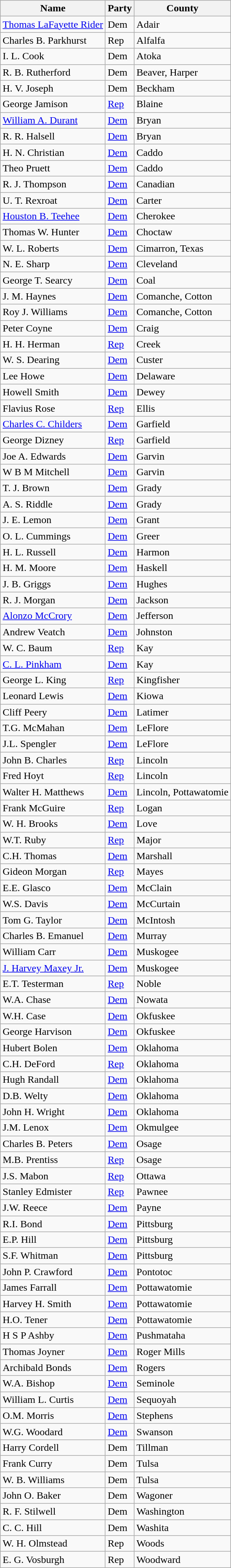<table class="wikitable sortable">
<tr>
<th>Name</th>
<th>Party</th>
<th>County</th>
</tr>
<tr>
<td><a href='#'>Thomas LaFayette Rider</a></td>
<td>Dem</td>
<td>Adair</td>
</tr>
<tr>
<td>Charles B. Parkhurst</td>
<td>Rep</td>
<td>Alfalfa</td>
</tr>
<tr>
<td>I. L. Cook</td>
<td>Dem</td>
<td>Atoka</td>
</tr>
<tr>
<td>R. B. Rutherford</td>
<td>Dem</td>
<td>Beaver, Harper</td>
</tr>
<tr>
<td>H. V. Joseph</td>
<td>Dem</td>
<td>Beckham</td>
</tr>
<tr>
<td>George Jamison</td>
<td><a href='#'>Rep</a></td>
<td>Blaine</td>
</tr>
<tr>
<td><a href='#'>William A. Durant</a></td>
<td><a href='#'>Dem</a></td>
<td>Bryan</td>
</tr>
<tr>
<td>R. R. Halsell</td>
<td><a href='#'>Dem</a></td>
<td>Bryan</td>
</tr>
<tr>
<td>H. N. Christian</td>
<td><a href='#'>Dem</a></td>
<td>Caddo</td>
</tr>
<tr>
<td>Theo Pruett</td>
<td><a href='#'>Dem</a></td>
<td>Caddo</td>
</tr>
<tr>
<td>R. J. Thompson</td>
<td><a href='#'>Dem</a></td>
<td>Canadian</td>
</tr>
<tr>
<td>U. T. Rexroat</td>
<td><a href='#'>Dem</a></td>
<td>Carter</td>
</tr>
<tr>
<td><a href='#'>Houston B. Teehee</a></td>
<td><a href='#'>Dem</a></td>
<td>Cherokee</td>
</tr>
<tr>
<td>Thomas W. Hunter</td>
<td><a href='#'>Dem</a></td>
<td>Choctaw</td>
</tr>
<tr>
<td>W. L. Roberts</td>
<td><a href='#'>Dem</a></td>
<td>Cimarron, Texas</td>
</tr>
<tr>
<td>N. E. Sharp</td>
<td><a href='#'>Dem</a></td>
<td>Cleveland</td>
</tr>
<tr>
<td>George T. Searcy</td>
<td><a href='#'>Dem</a></td>
<td>Coal</td>
</tr>
<tr>
<td>J. M. Haynes</td>
<td><a href='#'>Dem</a></td>
<td>Comanche, Cotton</td>
</tr>
<tr>
<td>Roy J. Williams</td>
<td><a href='#'>Dem</a></td>
<td>Comanche, Cotton</td>
</tr>
<tr>
<td>Peter Coyne</td>
<td><a href='#'>Dem</a></td>
<td>Craig</td>
</tr>
<tr>
<td>H. H. Herman</td>
<td><a href='#'>Rep</a></td>
<td>Creek</td>
</tr>
<tr>
<td>W. S. Dearing</td>
<td><a href='#'>Dem</a></td>
<td>Custer</td>
</tr>
<tr>
<td>Lee Howe</td>
<td><a href='#'>Dem</a></td>
<td>Delaware</td>
</tr>
<tr>
<td>Howell Smith</td>
<td><a href='#'>Dem</a></td>
<td>Dewey</td>
</tr>
<tr>
<td>Flavius Rose</td>
<td><a href='#'>Rep</a></td>
<td>Ellis</td>
</tr>
<tr>
<td><a href='#'>Charles C. Childers</a></td>
<td><a href='#'>Dem</a></td>
<td>Garfield</td>
</tr>
<tr>
<td>George Dizney</td>
<td><a href='#'>Rep</a></td>
<td>Garfield</td>
</tr>
<tr>
<td>Joe A. Edwards</td>
<td><a href='#'>Dem</a></td>
<td>Garvin</td>
</tr>
<tr>
<td>W B M Mitchell</td>
<td><a href='#'>Dem</a></td>
<td>Garvin</td>
</tr>
<tr>
<td>T. J. Brown</td>
<td><a href='#'>Dem</a></td>
<td>Grady</td>
</tr>
<tr>
<td>A. S. Riddle</td>
<td><a href='#'>Dem</a></td>
<td>Grady</td>
</tr>
<tr>
<td>J. E. Lemon</td>
<td><a href='#'>Dem</a></td>
<td>Grant</td>
</tr>
<tr>
<td>O. L. Cummings</td>
<td><a href='#'>Dem</a></td>
<td>Greer</td>
</tr>
<tr>
<td>H. L. Russell</td>
<td><a href='#'>Dem</a></td>
<td>Harmon</td>
</tr>
<tr>
<td>H. M. Moore</td>
<td><a href='#'>Dem</a></td>
<td>Haskell</td>
</tr>
<tr>
<td>J. B. Griggs</td>
<td><a href='#'>Dem</a></td>
<td>Hughes</td>
</tr>
<tr>
<td>R. J. Morgan</td>
<td><a href='#'>Dem</a></td>
<td>Jackson</td>
</tr>
<tr>
<td><a href='#'>Alonzo McCrory</a></td>
<td><a href='#'>Dem</a></td>
<td>Jefferson</td>
</tr>
<tr>
<td>Andrew Veatch</td>
<td><a href='#'>Dem</a></td>
<td>Johnston</td>
</tr>
<tr>
<td>W. C. Baum</td>
<td><a href='#'>Rep</a></td>
<td>Kay</td>
</tr>
<tr>
<td><a href='#'>C. L. Pinkham</a></td>
<td><a href='#'>Dem</a></td>
<td>Kay</td>
</tr>
<tr>
<td>George L. King</td>
<td><a href='#'>Rep</a></td>
<td>Kingfisher</td>
</tr>
<tr>
<td>Leonard Lewis</td>
<td><a href='#'>Dem</a></td>
<td>Kiowa</td>
</tr>
<tr>
<td>Cliff Peery</td>
<td><a href='#'>Dem</a></td>
<td>Latimer</td>
</tr>
<tr>
<td>T.G. McMahan</td>
<td><a href='#'>Dem</a></td>
<td>LeFlore</td>
</tr>
<tr>
<td>J.L. Spengler</td>
<td><a href='#'>Dem</a></td>
<td>LeFlore</td>
</tr>
<tr>
<td>John B. Charles</td>
<td><a href='#'>Rep</a></td>
<td>Lincoln</td>
</tr>
<tr>
<td>Fred Hoyt</td>
<td><a href='#'>Rep</a></td>
<td>Lincoln</td>
</tr>
<tr>
<td>Walter H. Matthews</td>
<td><a href='#'>Dem</a></td>
<td>Lincoln, Pottawatomie</td>
</tr>
<tr>
<td>Frank McGuire</td>
<td><a href='#'>Rep</a></td>
<td>Logan</td>
</tr>
<tr>
<td>W. H. Brooks</td>
<td><a href='#'>Dem</a></td>
<td>Love</td>
</tr>
<tr>
<td>W.T. Ruby</td>
<td><a href='#'>Rep</a></td>
<td>Major</td>
</tr>
<tr>
<td>C.H. Thomas</td>
<td><a href='#'>Dem</a></td>
<td>Marshall</td>
</tr>
<tr>
<td>Gideon Morgan</td>
<td><a href='#'>Rep</a></td>
<td>Mayes</td>
</tr>
<tr>
<td>E.E. Glasco</td>
<td><a href='#'>Dem</a></td>
<td>McClain</td>
</tr>
<tr>
<td>W.S. Davis</td>
<td><a href='#'>Dem</a></td>
<td>McCurtain</td>
</tr>
<tr>
<td>Tom G. Taylor</td>
<td><a href='#'>Dem</a></td>
<td>McIntosh</td>
</tr>
<tr>
<td>Charles B. Emanuel</td>
<td><a href='#'>Dem</a></td>
<td>Murray</td>
</tr>
<tr>
<td>William Carr</td>
<td><a href='#'>Dem</a></td>
<td>Muskogee</td>
</tr>
<tr>
<td><a href='#'>J. Harvey Maxey Jr.</a></td>
<td><a href='#'>Dem</a></td>
<td>Muskogee</td>
</tr>
<tr>
<td>E.T. Testerman</td>
<td><a href='#'>Rep</a></td>
<td>Noble</td>
</tr>
<tr>
<td>W.A. Chase</td>
<td><a href='#'>Dem</a></td>
<td>Nowata</td>
</tr>
<tr>
<td>W.H. Case</td>
<td><a href='#'>Dem</a></td>
<td>Okfuskee</td>
</tr>
<tr>
<td>George Harvison</td>
<td><a href='#'>Dem</a></td>
<td>Okfuskee</td>
</tr>
<tr>
<td>Hubert Bolen</td>
<td><a href='#'>Dem</a></td>
<td>Oklahoma</td>
</tr>
<tr>
<td>C.H. DeFord</td>
<td><a href='#'>Rep</a></td>
<td>Oklahoma</td>
</tr>
<tr>
<td>Hugh Randall</td>
<td><a href='#'>Dem</a></td>
<td>Oklahoma</td>
</tr>
<tr>
<td>D.B. Welty</td>
<td><a href='#'>Dem</a></td>
<td>Oklahoma</td>
</tr>
<tr>
<td>John H. Wright</td>
<td><a href='#'>Dem</a></td>
<td>Oklahoma</td>
</tr>
<tr>
<td>J.M. Lenox</td>
<td><a href='#'>Dem</a></td>
<td>Okmulgee</td>
</tr>
<tr>
<td>Charles B. Peters</td>
<td><a href='#'>Dem</a></td>
<td>Osage</td>
</tr>
<tr>
<td>M.B. Prentiss</td>
<td><a href='#'>Rep</a></td>
<td>Osage</td>
</tr>
<tr>
<td>J.S. Mabon</td>
<td><a href='#'>Rep</a></td>
<td>Ottawa</td>
</tr>
<tr>
<td>Stanley Edmister</td>
<td><a href='#'>Rep</a></td>
<td>Pawnee</td>
</tr>
<tr>
<td>J.W. Reece</td>
<td><a href='#'>Dem</a></td>
<td>Payne</td>
</tr>
<tr>
<td>R.I. Bond</td>
<td><a href='#'>Dem</a></td>
<td>Pittsburg</td>
</tr>
<tr>
<td>E.P. Hill</td>
<td><a href='#'>Dem</a></td>
<td>Pittsburg</td>
</tr>
<tr>
<td>S.F. Whitman</td>
<td><a href='#'>Dem</a></td>
<td>Pittsburg</td>
</tr>
<tr>
<td>John P. Crawford</td>
<td><a href='#'>Dem</a></td>
<td>Pontotoc</td>
</tr>
<tr>
<td>James Farrall</td>
<td><a href='#'>Dem</a></td>
<td>Pottawatomie</td>
</tr>
<tr>
<td>Harvey H. Smith</td>
<td><a href='#'>Dem</a></td>
<td>Pottawatomie</td>
</tr>
<tr>
<td>H.O. Tener</td>
<td><a href='#'>Dem</a></td>
<td>Pottawatomie</td>
</tr>
<tr>
<td>H S P Ashby</td>
<td><a href='#'>Dem</a></td>
<td>Pushmataha</td>
</tr>
<tr>
<td>Thomas Joyner</td>
<td><a href='#'>Dem</a></td>
<td>Roger Mills</td>
</tr>
<tr>
<td>Archibald Bonds</td>
<td><a href='#'>Dem</a></td>
<td>Rogers</td>
</tr>
<tr>
<td>W.A. Bishop</td>
<td><a href='#'>Dem</a></td>
<td>Seminole</td>
</tr>
<tr>
<td>William L. Curtis</td>
<td><a href='#'>Dem</a></td>
<td>Sequoyah</td>
</tr>
<tr>
<td>O.M. Morris</td>
<td><a href='#'>Dem</a></td>
<td>Stephens</td>
</tr>
<tr>
<td>W.G. Woodard</td>
<td><a href='#'>Dem</a></td>
<td>Swanson</td>
</tr>
<tr>
<td>Harry Cordell</td>
<td>Dem</td>
<td>Tillman</td>
</tr>
<tr>
<td>Frank Curry</td>
<td>Dem</td>
<td>Tulsa</td>
</tr>
<tr>
<td>W. B. Williams</td>
<td>Dem</td>
<td>Tulsa</td>
</tr>
<tr>
<td>John O. Baker</td>
<td>Dem</td>
<td>Wagoner</td>
</tr>
<tr>
<td>R. F. Stilwell</td>
<td>Dem</td>
<td>Washington</td>
</tr>
<tr>
<td>C. C. Hill</td>
<td>Dem</td>
<td>Washita</td>
</tr>
<tr>
<td>W. H. Olmstead</td>
<td>Rep</td>
<td>Woods</td>
</tr>
<tr>
<td>E. G. Vosburgh</td>
<td>Rep</td>
<td>Woodward</td>
</tr>
</table>
